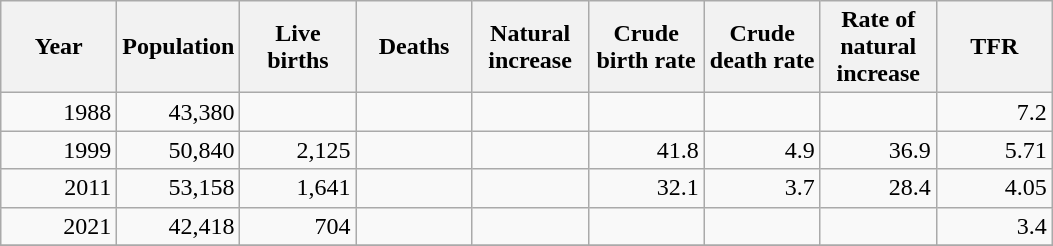<table class="wikitable">
<tr>
<th width="70">Year</th>
<th width="70">Population</th>
<th width="70">Live births</th>
<th width="70">Deaths</th>
<th width="70">Natural increase</th>
<th width="70">Crude birth rate</th>
<th width="70">Crude death rate</th>
<th width="70">Rate of natural increase</th>
<th width="70">TFR</th>
</tr>
<tr>
<td align="right">1988</td>
<td align="right">43,380</td>
<td align="right"></td>
<td align="right"></td>
<td align="right"></td>
<td align="right"></td>
<td align="right"></td>
<td align="right"></td>
<td align="right">7.2</td>
</tr>
<tr>
<td align="right">1999</td>
<td align="right">50,840</td>
<td align="right">2,125</td>
<td align="right"></td>
<td align="right"></td>
<td align="right">41.8</td>
<td align="right">4.9</td>
<td align="right">36.9</td>
<td align="right">5.71</td>
</tr>
<tr>
<td align="right">2011</td>
<td align="right">53,158</td>
<td align="right">1,641</td>
<td align="right"></td>
<td align="right"></td>
<td align="right">32.1</td>
<td align="right">3.7</td>
<td align="right">28.4</td>
<td align="right">4.05</td>
</tr>
<tr>
<td align="right">2021</td>
<td align="right">42,418</td>
<td align="right">704</td>
<td align="right"></td>
<td align="right"></td>
<td align="right"></td>
<td align="right"></td>
<td align="right"></td>
<td align="right">3.4</td>
</tr>
<tr>
</tr>
</table>
